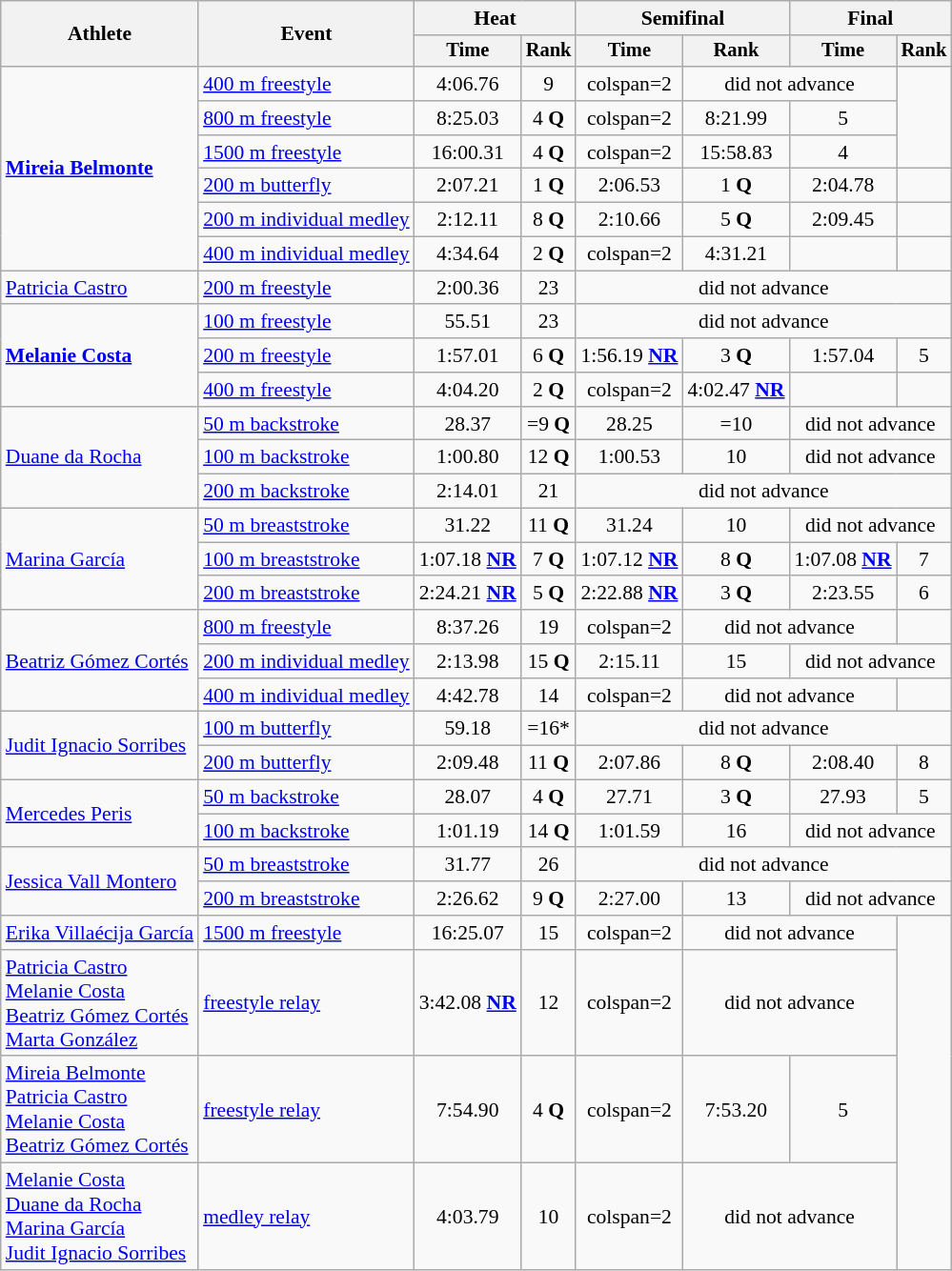<table class=wikitable style="font-size:90%">
<tr>
<th rowspan="2">Athlete</th>
<th rowspan="2">Event</th>
<th colspan="2">Heat</th>
<th colspan="2">Semifinal</th>
<th colspan="2">Final</th>
</tr>
<tr style="font-size:95%">
<th>Time</th>
<th>Rank</th>
<th>Time</th>
<th>Rank</th>
<th>Time</th>
<th>Rank</th>
</tr>
<tr align=center>
<td align=left rowspan=6><strong><a href='#'>Mireia Belmonte</a></strong></td>
<td align=left><a href='#'>400 m freestyle</a></td>
<td>4:06.76</td>
<td>9</td>
<td>colspan=2 </td>
<td colspan=2>did not advance</td>
</tr>
<tr align=center>
<td align=left><a href='#'>800 m freestyle</a></td>
<td>8:25.03</td>
<td>4 <strong>Q</strong></td>
<td>colspan=2 </td>
<td>8:21.99</td>
<td>5</td>
</tr>
<tr align=center>
<td align=left><a href='#'>1500 m freestyle</a></td>
<td>16:00.31</td>
<td>4 <strong>Q</strong></td>
<td>colspan=2 </td>
<td>15:58.83</td>
<td>4</td>
</tr>
<tr align=center>
<td align=left><a href='#'>200 m butterfly</a></td>
<td>2:07.21</td>
<td>1 <strong>Q</strong></td>
<td>2:06.53</td>
<td>1 <strong>Q</strong></td>
<td>2:04.78</td>
<td></td>
</tr>
<tr align=center>
<td align=left><a href='#'>200 m individual medley</a></td>
<td>2:12.11</td>
<td>8 <strong>Q</strong></td>
<td>2:10.66</td>
<td>5 <strong>Q</strong></td>
<td>2:09.45</td>
<td></td>
</tr>
<tr align=center>
<td align=left><a href='#'>400 m individual medley</a></td>
<td>4:34.64</td>
<td>2 <strong>Q</strong></td>
<td>colspan=2 </td>
<td>4:31.21</td>
<td></td>
</tr>
<tr align=center>
<td align=left><a href='#'>Patricia Castro</a></td>
<td align=left><a href='#'>200 m freestyle</a></td>
<td>2:00.36</td>
<td>23</td>
<td colspan=4>did not advance</td>
</tr>
<tr align=center>
<td align=left rowspan=3><strong><a href='#'>Melanie Costa</a></strong></td>
<td align=left><a href='#'>100 m freestyle</a></td>
<td>55.51</td>
<td>23</td>
<td colspan=4>did not advance</td>
</tr>
<tr align=center>
<td align=left><a href='#'>200 m freestyle</a></td>
<td>1:57.01</td>
<td>6 <strong>Q</strong></td>
<td>1:56.19 <strong><a href='#'>NR</a></strong></td>
<td>3 <strong>Q</strong></td>
<td>1:57.04</td>
<td>5</td>
</tr>
<tr align=center>
<td align=left><a href='#'>400 m freestyle</a></td>
<td>4:04.20</td>
<td>2 <strong>Q</strong></td>
<td>colspan=2 </td>
<td>4:02.47 <strong><a href='#'>NR</a></strong></td>
<td></td>
</tr>
<tr align=center>
<td align=left rowspan=3><a href='#'>Duane da Rocha</a></td>
<td align=left><a href='#'>50 m backstroke</a></td>
<td>28.37</td>
<td>=9 <strong>Q</strong></td>
<td>28.25</td>
<td>=10</td>
<td colspan=2>did not advance</td>
</tr>
<tr align=center>
<td align=left><a href='#'>100 m backstroke</a></td>
<td>1:00.80</td>
<td>12 <strong>Q</strong></td>
<td>1:00.53</td>
<td>10</td>
<td colspan=2>did not advance</td>
</tr>
<tr align=center>
<td align=left><a href='#'>200 m backstroke</a></td>
<td>2:14.01</td>
<td>21</td>
<td colspan=4>did not advance</td>
</tr>
<tr align=center>
<td align=left rowspan=3><a href='#'>Marina García</a></td>
<td align=left><a href='#'>50 m breaststroke</a></td>
<td>31.22</td>
<td>11 <strong>Q</strong></td>
<td>31.24</td>
<td>10</td>
<td colspan=2>did not advance</td>
</tr>
<tr align=center>
<td align=left><a href='#'>100 m breaststroke</a></td>
<td>1:07.18 <strong><a href='#'>NR</a></strong></td>
<td>7 <strong>Q</strong></td>
<td>1:07.12 <strong><a href='#'>NR</a></strong></td>
<td>8 <strong>Q</strong></td>
<td>1:07.08 <strong><a href='#'>NR</a></strong></td>
<td>7</td>
</tr>
<tr align=center>
<td align=left><a href='#'>200 m breaststroke</a></td>
<td>2:24.21 <strong><a href='#'>NR</a></strong></td>
<td>5 <strong>Q</strong></td>
<td>2:22.88 <strong><a href='#'>NR</a></strong></td>
<td>3 <strong>Q</strong></td>
<td>2:23.55</td>
<td>6</td>
</tr>
<tr align=center>
<td align=left rowspan=3><a href='#'>Beatriz Gómez Cortés</a></td>
<td align=left><a href='#'>800 m freestyle</a></td>
<td>8:37.26</td>
<td>19</td>
<td>colspan=2 </td>
<td colspan=2>did not advance</td>
</tr>
<tr align=center>
<td align=left><a href='#'>200 m individual medley</a></td>
<td>2:13.98</td>
<td>15 <strong>Q</strong></td>
<td>2:15.11</td>
<td>15</td>
<td colspan=2>did not advance</td>
</tr>
<tr align=center>
<td align=left><a href='#'>400 m individual medley</a></td>
<td>4:42.78</td>
<td>14</td>
<td>colspan=2 </td>
<td colspan=2>did not advance</td>
</tr>
<tr align=center>
<td align=left rowspan=2><a href='#'>Judit Ignacio Sorribes</a></td>
<td align=left><a href='#'>100 m butterfly</a></td>
<td>59.18</td>
<td>=16*</td>
<td colspan=4>did not advance</td>
</tr>
<tr align=center>
<td align=left><a href='#'>200 m butterfly</a></td>
<td>2:09.48</td>
<td>11 <strong>Q</strong></td>
<td>2:07.86</td>
<td>8 <strong>Q</strong></td>
<td>2:08.40</td>
<td>8</td>
</tr>
<tr align=center>
<td align=left rowspan=2><a href='#'>Mercedes Peris</a></td>
<td align=left><a href='#'>50 m backstroke</a></td>
<td>28.07</td>
<td>4 <strong>Q</strong></td>
<td>27.71</td>
<td>3 <strong>Q</strong></td>
<td>27.93</td>
<td>5</td>
</tr>
<tr align=center>
<td align=left><a href='#'>100 m backstroke</a></td>
<td>1:01.19</td>
<td>14 <strong>Q</strong></td>
<td>1:01.59</td>
<td>16</td>
<td colspan=2>did not advance</td>
</tr>
<tr align=center>
<td align=left rowspan=2><a href='#'>Jessica Vall Montero</a></td>
<td align=left><a href='#'>50 m breaststroke</a></td>
<td>31.77</td>
<td>26</td>
<td colspan=4>did not advance</td>
</tr>
<tr align=center>
<td align=left><a href='#'>200 m breaststroke</a></td>
<td>2:26.62</td>
<td>9 <strong>Q</strong></td>
<td>2:27.00</td>
<td>13</td>
<td colspan=2>did not advance</td>
</tr>
<tr align=center>
<td align=left><a href='#'>Erika Villaécija García</a></td>
<td align=left><a href='#'>1500 m freestyle</a></td>
<td>16:25.07</td>
<td>15</td>
<td>colspan=2 </td>
<td colspan=2>did not advance</td>
</tr>
<tr align=center>
<td align=left><a href='#'>Patricia Castro</a><br><a href='#'>Melanie Costa</a><br><a href='#'>Beatriz Gómez Cortés</a><br><a href='#'>Marta González</a></td>
<td align=left><a href='#'> freestyle relay</a></td>
<td>3:42.08 <strong><a href='#'>NR</a></strong></td>
<td>12</td>
<td>colspan=2 </td>
<td colspan=2>did not advance</td>
</tr>
<tr align=center>
<td align=left><a href='#'>Mireia Belmonte</a><br><a href='#'>Patricia Castro</a><br><a href='#'>Melanie Costa</a><br><a href='#'>Beatriz Gómez Cortés</a></td>
<td align=left><a href='#'> freestyle relay</a></td>
<td>7:54.90</td>
<td>4 <strong>Q</strong></td>
<td>colspan=2 </td>
<td>7:53.20</td>
<td>5</td>
</tr>
<tr align=center>
<td align=left><a href='#'>Melanie Costa</a><br><a href='#'>Duane da Rocha</a><br><a href='#'>Marina García</a><br><a href='#'>Judit Ignacio Sorribes</a></td>
<td align=left><a href='#'> medley relay</a></td>
<td>4:03.79</td>
<td>10</td>
<td>colspan=2 </td>
<td colspan=2>did not advance</td>
</tr>
</table>
